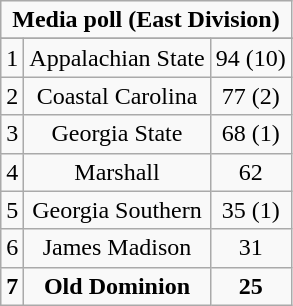<table class="wikitable" style="display: inline-table;">
<tr>
<td align="center" Colspan="3"><strong>Media poll (East Division)</strong></td>
</tr>
<tr align="center">
</tr>
<tr align="center">
<td>1</td>
<td>Appalachian State</td>
<td>94 (10)</td>
</tr>
<tr align="center">
<td>2</td>
<td>Coastal Carolina</td>
<td>77 (2)</td>
</tr>
<tr align="center">
<td>3</td>
<td>Georgia State</td>
<td>68 (1)</td>
</tr>
<tr align="center">
<td>4</td>
<td>Marshall</td>
<td>62</td>
</tr>
<tr align="center">
<td>5</td>
<td>Georgia Southern</td>
<td>35 (1)</td>
</tr>
<tr align="center">
<td>6</td>
<td>James Madison</td>
<td>31</td>
</tr>
<tr align="center">
<td><strong>7</strong></td>
<td><strong>Old Dominion</strong></td>
<td><strong>25</strong></td>
</tr>
</table>
